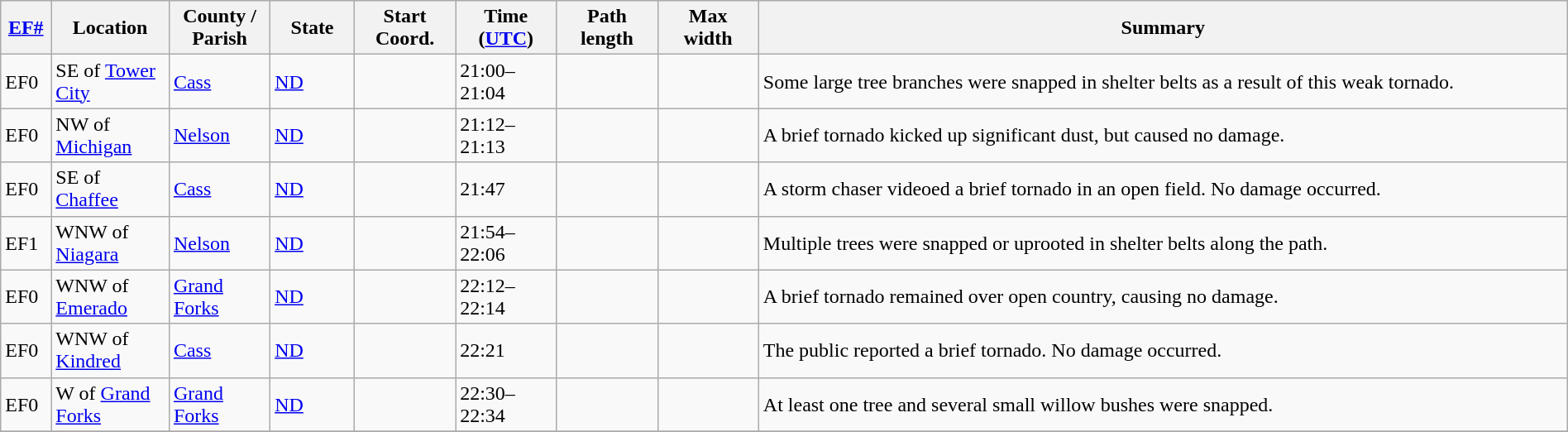<table class="wikitable sortable" style="width:100%;">
<tr>
<th scope="col"  style="width:3%; text-align:center;"><a href='#'>EF#</a></th>
<th scope="col"  style="width:7%; text-align:center;" class="unsortable">Location</th>
<th scope="col"  style="width:6%; text-align:center;" class="unsortable">County / Parish</th>
<th scope="col"  style="width:5%; text-align:center;">State</th>
<th scope="col"  style="width:6%; text-align:center;">Start Coord.</th>
<th scope="col"  style="width:6%; text-align:center;">Time (<a href='#'>UTC</a>)</th>
<th scope="col"  style="width:6%; text-align:center;">Path length</th>
<th scope="col"  style="width:6%; text-align:center;">Max width</th>
<th scope="col" class="unsortable" style="width:48%; text-align:center;">Summary</th>
</tr>
<tr>
<td bgcolor=>EF0</td>
<td>SE of <a href='#'>Tower City</a></td>
<td><a href='#'>Cass</a></td>
<td><a href='#'>ND</a></td>
<td></td>
<td>21:00–21:04</td>
<td></td>
<td></td>
<td>Some large tree branches were snapped in shelter belts as a result of this weak tornado.</td>
</tr>
<tr>
<td bgcolor=>EF0</td>
<td>NW of <a href='#'>Michigan</a></td>
<td><a href='#'>Nelson</a></td>
<td><a href='#'>ND</a></td>
<td></td>
<td>21:12–21:13</td>
<td></td>
<td></td>
<td>A brief tornado kicked up significant dust, but caused no damage.</td>
</tr>
<tr>
<td bgcolor=>EF0</td>
<td>SE of <a href='#'>Chaffee</a></td>
<td><a href='#'>Cass</a></td>
<td><a href='#'>ND</a></td>
<td></td>
<td>21:47</td>
<td></td>
<td></td>
<td>A storm chaser videoed a brief tornado in an open field. No damage occurred.</td>
</tr>
<tr>
<td bgcolor=>EF1</td>
<td>WNW of <a href='#'>Niagara</a></td>
<td><a href='#'>Nelson</a></td>
<td><a href='#'>ND</a></td>
<td></td>
<td>21:54–22:06</td>
<td></td>
<td></td>
<td>Multiple trees were snapped or uprooted in shelter belts along the path.</td>
</tr>
<tr>
<td bgcolor=>EF0</td>
<td>WNW of <a href='#'>Emerado</a></td>
<td><a href='#'>Grand Forks</a></td>
<td><a href='#'>ND</a></td>
<td></td>
<td>22:12–22:14</td>
<td></td>
<td></td>
<td>A brief tornado remained over open country, causing no damage.</td>
</tr>
<tr>
<td bgcolor=>EF0</td>
<td>WNW of <a href='#'>Kindred</a></td>
<td><a href='#'>Cass</a></td>
<td><a href='#'>ND</a></td>
<td></td>
<td>22:21</td>
<td></td>
<td></td>
<td>The public reported a brief tornado. No damage occurred.</td>
</tr>
<tr>
<td bgcolor=>EF0</td>
<td>W of <a href='#'>Grand Forks</a></td>
<td><a href='#'>Grand Forks</a></td>
<td><a href='#'>ND</a></td>
<td></td>
<td>22:30–22:34</td>
<td></td>
<td></td>
<td>At least one tree and several small willow bushes were snapped.</td>
</tr>
<tr>
</tr>
</table>
